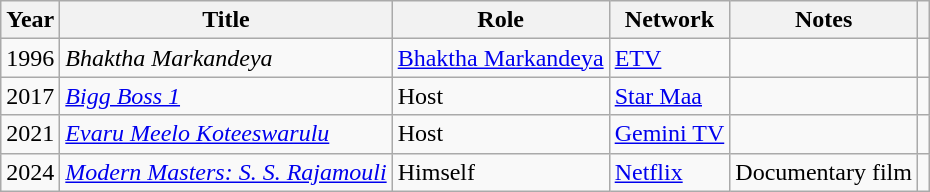<table class="wikitable sortable">
<tr>
<th scope="col">Year</th>
<th scope="col">Title</th>
<th scope="col">Role</th>
<th scope-"col">Network</th>
<th>Notes</th>
<th class="unsortable" scope-"col"></th>
</tr>
<tr>
<td>1996</td>
<td><em>Bhaktha Markandeya</em></td>
<td><a href='#'>Bhaktha Markandeya</a></td>
<td><a href='#'>ETV</a></td>
<td></td>
<td style="text-align:center;"></td>
</tr>
<tr>
<td>2017</td>
<td><a href='#'><em>Bigg Boss 1</em></a></td>
<td>Host</td>
<td><a href='#'>Star Maa</a></td>
<td></td>
<td style="text-align:center;"></td>
</tr>
<tr>
<td>2021</td>
<td><em><a href='#'>Evaru Meelo Koteeswarulu</a></em></td>
<td>Host</td>
<td><a href='#'>Gemini TV</a></td>
<td></td>
<td style="text-align:center;"></td>
</tr>
<tr>
<td>2024</td>
<td><em><a href='#'>Modern Masters: S. S. Rajamouli</a></em></td>
<td>Himself</td>
<td><a href='#'>Netflix</a></td>
<td>Documentary film</td>
<td></td>
</tr>
</table>
